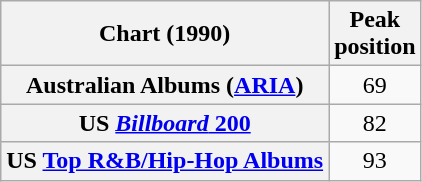<table class="wikitable sortable plainrowheaders">
<tr>
<th>Chart (1990)</th>
<th>Peak<br>position</th>
</tr>
<tr>
<th scope="row">Australian Albums (<a href='#'>ARIA</a>)</th>
<td style="text-align:center;">69</td>
</tr>
<tr>
<th scope="row">US <a href='#'><em>Billboard</em> 200</a></th>
<td style="text-align:center;">82</td>
</tr>
<tr>
<th scope="row">US <a href='#'>Top R&B/Hip-Hop Albums</a></th>
<td style="text-align:center;">93</td>
</tr>
</table>
